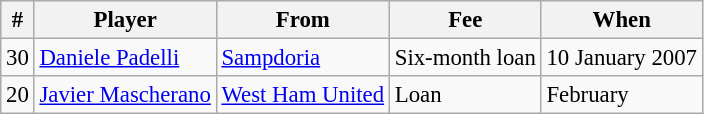<table class="wikitable" style="text-align:center; font-size:95%; text-align:left">
<tr>
<th>#</th>
<th>Player</th>
<th>From</th>
<th>Fee</th>
<th>When</th>
</tr>
<tr>
<td>30</td>
<td> <a href='#'>Daniele Padelli</a></td>
<td> <a href='#'>Sampdoria</a></td>
<td>Six-month loan</td>
<td>10 January 2007</td>
</tr>
<tr>
<td>20</td>
<td> <a href='#'>Javier Mascherano</a></td>
<td> <a href='#'>West Ham United</a></td>
<td>Loan</td>
<td>February</td>
</tr>
</table>
